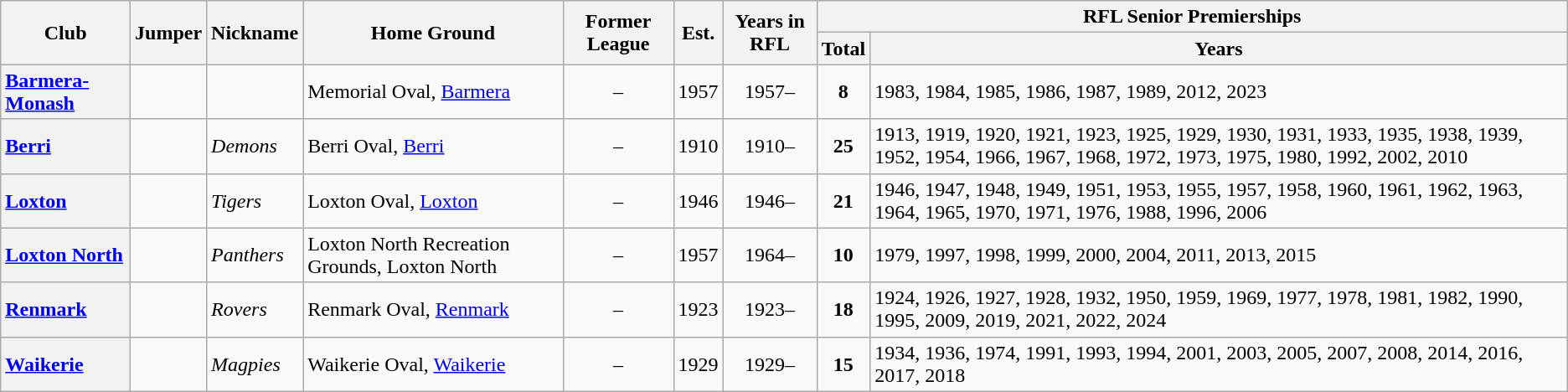<table class="wikitable sortable">
<tr>
<th rowspan="2">Club</th>
<th rowspan="2">Jumper</th>
<th rowspan="2">Nickname</th>
<th rowspan="2">Home Ground</th>
<th rowspan="2">Former League</th>
<th rowspan="2">Est.</th>
<th rowspan="2">Years in RFL</th>
<th colspan="2">RFL Senior Premierships</th>
</tr>
<tr>
<th>Total</th>
<th>Years</th>
</tr>
<tr>
<th style="text-align:left"><a href='#'>Barmera-Monash</a></th>
<td></td>
<td><em></em></td>
<td>Memorial Oval, <a href='#'>Barmera</a></td>
<td align="center">–</td>
<td align="center">1957</td>
<td align="center">1957–</td>
<td align="center"><strong>8</strong></td>
<td>1983, 1984, 1985, 1986, 1987, 1989, 2012, 2023</td>
</tr>
<tr>
<th style="text-align:left"><a href='#'>Berri</a></th>
<td></td>
<td><em>Demons</em></td>
<td>Berri Oval, <a href='#'>Berri</a></td>
<td align="center">–</td>
<td align="center">1910</td>
<td align="center">1910–</td>
<td align="center"><strong>25</strong></td>
<td>1913, 1919, 1920, 1921, 1923, 1925, 1929, 1930, 1931, 1933, 1935, 1938, 1939, 1952, 1954, 1966, 1967, 1968, 1972, 1973, 1975, 1980, 1992, 2002, 2010</td>
</tr>
<tr>
<th style="text-align:left"><a href='#'>Loxton</a></th>
<td></td>
<td><em>Tigers</em></td>
<td>Loxton Oval, <a href='#'>Loxton</a></td>
<td align="center">–</td>
<td align="center">1946</td>
<td align="center">1946–</td>
<td align="center"><strong>21</strong></td>
<td>1946, 1947, 1948, 1949, 1951, 1953, 1955, 1957, 1958, 1960, 1961, 1962, 1963, 1964, 1965, 1970, 1971, 1976, 1988, 1996, 2006</td>
</tr>
<tr>
<th style="text-align:left"><a href='#'>Loxton North</a></th>
<td></td>
<td><em>Panthers</em></td>
<td>Loxton North Recreation Grounds, Loxton North</td>
<td align="center">–</td>
<td align="center">1957</td>
<td align="center">1964–</td>
<td align="center"><strong>10</strong></td>
<td>1979, 1997, 1998, 1999, 2000, 2004, 2011, 2013, 2015</td>
</tr>
<tr>
<th style="text-align:left"><a href='#'>Renmark</a></th>
<td></td>
<td><em>Rovers</em></td>
<td>Renmark Oval, <a href='#'>Renmark</a></td>
<td align="center">–</td>
<td align="center">1923</td>
<td align="center">1923–</td>
<td align="center"><strong>18</strong></td>
<td>1924, 1926, 1927, 1928, 1932, 1950, 1959, 1969, 1977, 1978, 1981, 1982, 1990, 1995, 2009, 2019, 2021, 2022, 2024</td>
</tr>
<tr>
<th style="text-align:left"><a href='#'>Waikerie</a></th>
<td></td>
<td><em>Magpies</em></td>
<td>Waikerie Oval, <a href='#'>Waikerie</a></td>
<td align="center">–</td>
<td align="center">1929</td>
<td align="center">1929–</td>
<td align="center"><strong>15</strong></td>
<td>1934, 1936, 1974, 1991, 1993, 1994, 2001, 2003, 2005, 2007, 2008, 2014, 2016, 2017, 2018</td>
</tr>
</table>
